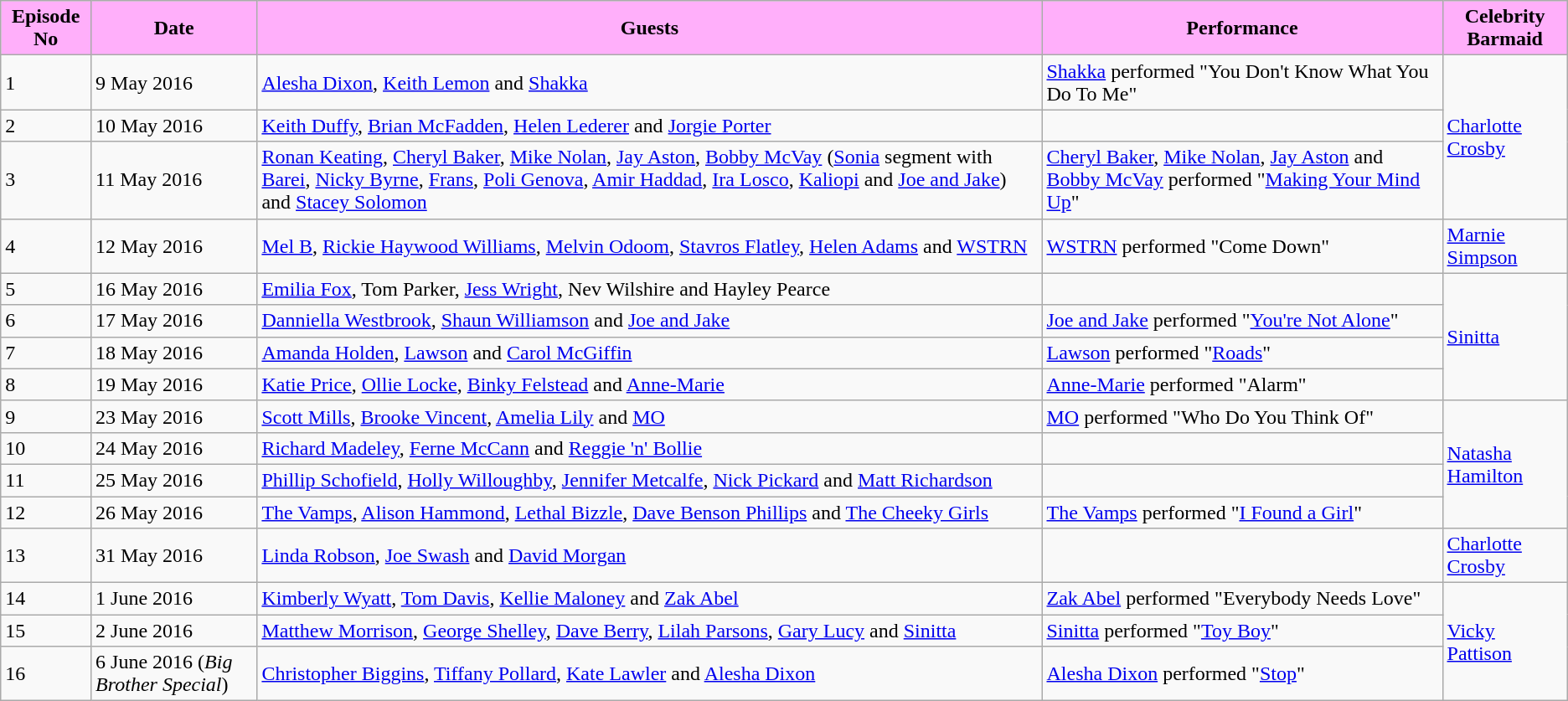<table class="wikitable">
<tr>
<th style="background:#FFAFFA; color:#000;">Episode No</th>
<th style="background:#FFAFFA; color:#000;">Date</th>
<th style="background:#FFAFFA; color:#000;">Guests</th>
<th style="background:#FFAFFA; color:#000;">Performance</th>
<th style="background:#FFAFFA; color:#000;">Celebrity Barmaid</th>
</tr>
<tr>
<td>1</td>
<td>9 May 2016</td>
<td><a href='#'>Alesha Dixon</a>, <a href='#'>Keith Lemon</a> and <a href='#'>Shakka</a></td>
<td><a href='#'>Shakka</a> performed "You Don't Know What You Do To Me"</td>
<td rowspan=3><a href='#'>Charlotte Crosby</a></td>
</tr>
<tr>
<td>2</td>
<td>10 May 2016</td>
<td><a href='#'>Keith Duffy</a>, <a href='#'>Brian McFadden</a>, <a href='#'>Helen Lederer</a> and <a href='#'>Jorgie Porter</a></td>
<td></td>
</tr>
<tr>
<td>3</td>
<td>11 May 2016</td>
<td><a href='#'>Ronan Keating</a>, <a href='#'>Cheryl Baker</a>, <a href='#'>Mike Nolan</a>, <a href='#'>Jay Aston</a>, <a href='#'>Bobby McVay</a> (<a href='#'>Sonia</a> segment with <a href='#'>Barei</a>, <a href='#'>Nicky Byrne</a>, <a href='#'>Frans</a>, <a href='#'>Poli Genova</a>, <a href='#'>Amir Haddad</a>, <a href='#'>Ira Losco</a>, <a href='#'>Kaliopi</a> and <a href='#'>Joe and Jake</a>) and <a href='#'>Stacey Solomon</a></td>
<td><a href='#'>Cheryl Baker</a>, <a href='#'>Mike Nolan</a>, <a href='#'>Jay Aston</a> and <a href='#'>Bobby McVay</a> performed "<a href='#'>Making Your Mind Up</a>"</td>
</tr>
<tr>
<td>4</td>
<td>12 May 2016</td>
<td><a href='#'>Mel B</a>, <a href='#'>Rickie Haywood Williams</a>, <a href='#'>Melvin Odoom</a>, <a href='#'>Stavros Flatley</a>, <a href='#'>Helen Adams</a> and <a href='#'>WSTRN</a></td>
<td><a href='#'>WSTRN</a> performed "Come Down"</td>
<td><a href='#'>Marnie Simpson</a></td>
</tr>
<tr>
<td>5</td>
<td>16 May 2016</td>
<td><a href='#'>Emilia Fox</a>, Tom Parker, <a href='#'>Jess Wright</a>, Nev Wilshire and Hayley Pearce</td>
<td></td>
<td rowspan=4><a href='#'>Sinitta</a></td>
</tr>
<tr>
<td>6</td>
<td>17 May 2016</td>
<td><a href='#'>Danniella Westbrook</a>, <a href='#'>Shaun Williamson</a> and <a href='#'>Joe and Jake</a></td>
<td><a href='#'>Joe and Jake</a> performed "<a href='#'>You're Not Alone</a>"</td>
</tr>
<tr>
<td>7</td>
<td>18 May 2016</td>
<td><a href='#'>Amanda Holden</a>, <a href='#'>Lawson</a> and <a href='#'>Carol McGiffin</a></td>
<td><a href='#'>Lawson</a> performed "<a href='#'>Roads</a>"</td>
</tr>
<tr>
<td>8</td>
<td>19 May 2016</td>
<td><a href='#'>Katie Price</a>, <a href='#'>Ollie Locke</a>, <a href='#'>Binky Felstead</a> and <a href='#'>Anne-Marie</a></td>
<td><a href='#'>Anne-Marie</a> performed "Alarm"</td>
</tr>
<tr>
<td>9</td>
<td>23 May 2016</td>
<td><a href='#'>Scott Mills</a>, <a href='#'>Brooke Vincent</a>, <a href='#'>Amelia Lily</a> and <a href='#'>MO</a></td>
<td><a href='#'>MO</a> performed "Who Do You Think Of"</td>
<td rowspan=4><a href='#'>Natasha Hamilton</a></td>
</tr>
<tr>
<td>10</td>
<td>24 May 2016</td>
<td><a href='#'>Richard Madeley</a>, <a href='#'>Ferne McCann</a> and <a href='#'>Reggie 'n' Bollie</a></td>
<td></td>
</tr>
<tr>
<td>11</td>
<td>25 May 2016</td>
<td><a href='#'>Phillip Schofield</a>, <a href='#'>Holly Willoughby</a>, <a href='#'>Jennifer Metcalfe</a>, <a href='#'>Nick Pickard</a> and <a href='#'>Matt Richardson</a></td>
<td></td>
</tr>
<tr>
<td>12</td>
<td>26 May 2016</td>
<td><a href='#'>The Vamps</a>, <a href='#'>Alison Hammond</a>, <a href='#'>Lethal Bizzle</a>, <a href='#'>Dave Benson Phillips</a> and <a href='#'>The Cheeky Girls</a></td>
<td><a href='#'>The Vamps</a> performed "<a href='#'>I Found a Girl</a>"</td>
</tr>
<tr>
<td>13</td>
<td>31 May 2016</td>
<td><a href='#'>Linda Robson</a>, <a href='#'>Joe Swash</a> and <a href='#'>David Morgan</a></td>
<td></td>
<td><a href='#'>Charlotte Crosby</a></td>
</tr>
<tr>
<td>14</td>
<td>1 June 2016</td>
<td><a href='#'>Kimberly Wyatt</a>, <a href='#'>Tom Davis</a>, <a href='#'>Kellie Maloney</a> and <a href='#'>Zak Abel</a></td>
<td><a href='#'>Zak Abel</a> performed "Everybody Needs Love"</td>
<td rowspan=3><a href='#'>Vicky Pattison</a></td>
</tr>
<tr>
<td>15</td>
<td>2 June 2016</td>
<td><a href='#'>Matthew Morrison</a>, <a href='#'>George Shelley</a>, <a href='#'>Dave Berry</a>, <a href='#'>Lilah Parsons</a>, <a href='#'>Gary Lucy</a> and <a href='#'>Sinitta</a></td>
<td><a href='#'>Sinitta</a> performed  "<a href='#'>Toy Boy</a>"</td>
</tr>
<tr>
<td>16</td>
<td>6 June 2016 (<em>Big Brother Special</em>)</td>
<td><a href='#'>Christopher Biggins</a>, <a href='#'>Tiffany Pollard</a>, <a href='#'>Kate Lawler</a> and <a href='#'>Alesha Dixon</a></td>
<td><a href='#'>Alesha Dixon</a> performed "<a href='#'>Stop</a>"</td>
</tr>
</table>
